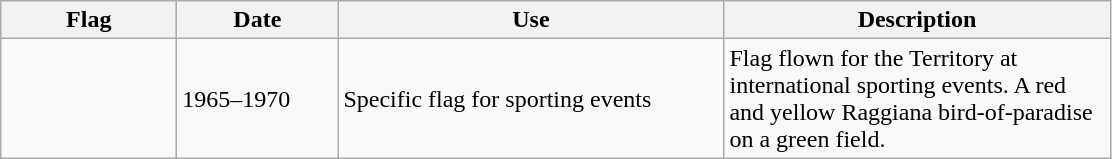<table class="wikitable">
<tr>
<th style="width:110px;">Flag</th>
<th style="width:100px;">Date</th>
<th style="width:250px;">Use</th>
<th style="width:250px;">Description</th>
</tr>
<tr>
<td></td>
<td>1965–1970</td>
<td>Specific flag for sporting events</td>
<td>Flag flown for the Territory at international sporting events. A red and yellow Raggiana bird-of-paradise on a green field.</td>
</tr>
</table>
